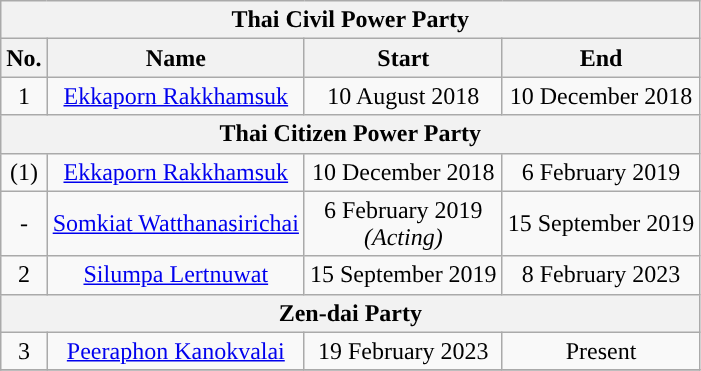<table class="wikitable" style="font-size:100%; text-align:center;">
<tr>
<th colspan = "4">Thai Civil Power Party</th>
</tr>
<tr>
<th>No.</th>
<th>Name</th>
<th>Start</th>
<th>End</th>
</tr>
<tr>
<td>1</td>
<td><a href='#'>Ekkaporn Rakkhamsuk</a></td>
<td>10 August 2018</td>
<td>10 December 2018</td>
</tr>
<tr>
<th colspan = "4">Thai Citizen Power Party</th>
</tr>
<tr>
<td>(1)</td>
<td><a href='#'>Ekkaporn Rakkhamsuk</a></td>
<td>10 December 2018</td>
<td>6 February 2019</td>
</tr>
<tr>
<td>-</td>
<td><a href='#'>Somkiat Watthanasirichai</a></td>
<td>6 February 2019 <br> <em>(Acting)</em></td>
<td>15 September 2019</td>
</tr>
<tr>
<td>2</td>
<td><a href='#'>Silumpa Lertnuwat</a></td>
<td>15 September 2019</td>
<td>8 February 2023</td>
</tr>
<tr>
<th colspan = "4">Zen-dai Party</th>
</tr>
<tr>
<td>3</td>
<td><a href='#'>Peeraphon Kanokvalai</a></td>
<td>19 February 2023</td>
<td>Present</td>
</tr>
<tr>
</tr>
</table>
